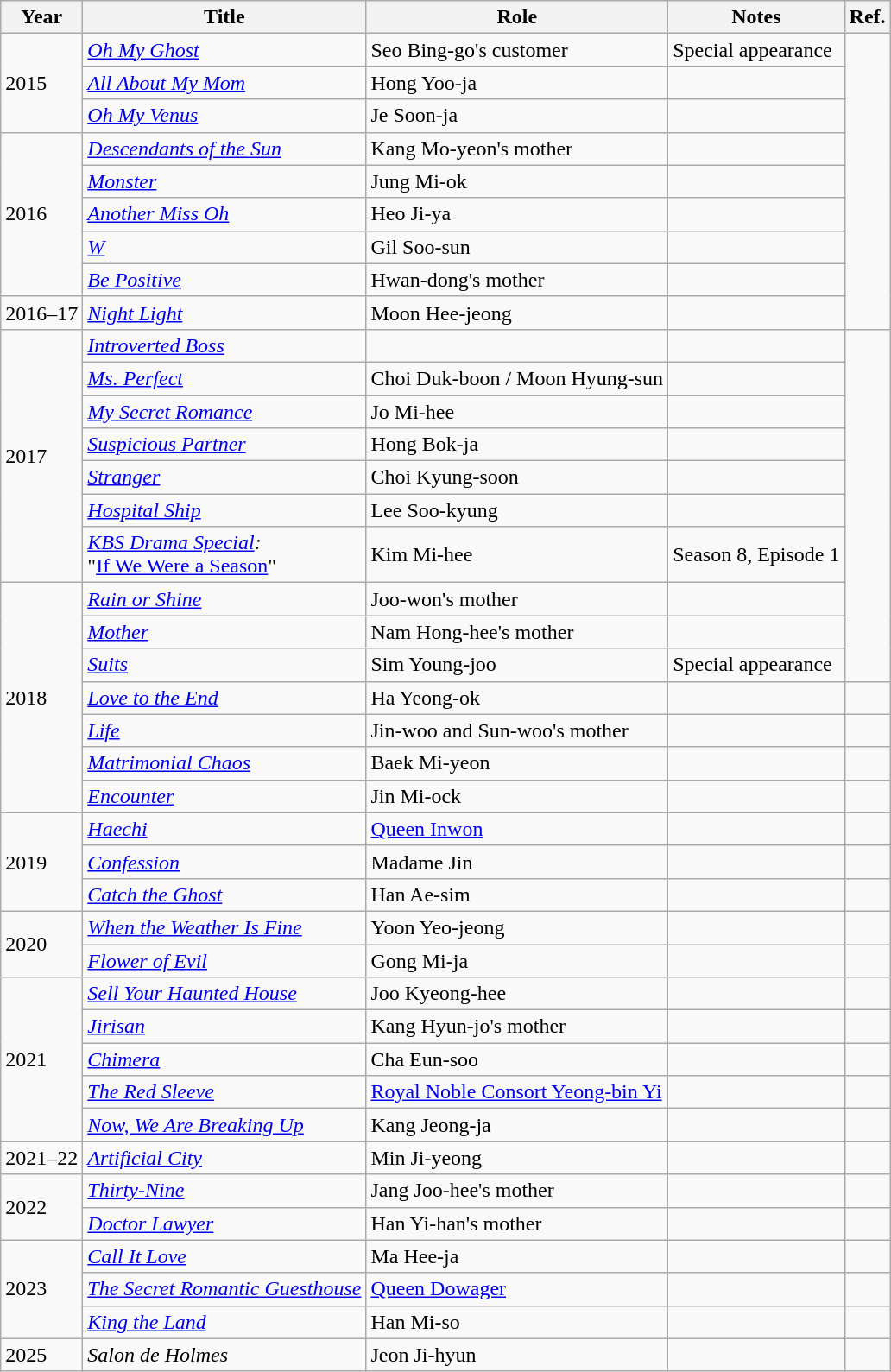<table class="wikitable sortable">
<tr>
<th>Year</th>
<th>Title</th>
<th>Role</th>
<th class="unsortable">Notes</th>
<th class="unsortable">Ref.</th>
</tr>
<tr>
<td rowspan="3">2015</td>
<td><em><a href='#'>Oh My Ghost</a></em></td>
<td>Seo Bing-go's customer</td>
<td>Special appearance</td>
<td rowspan=9></td>
</tr>
<tr>
<td><em><a href='#'>All About My Mom</a></em></td>
<td>Hong Yoo-ja</td>
<td></td>
</tr>
<tr>
<td><em><a href='#'>Oh My Venus</a></em></td>
<td>Je Soon-ja</td>
<td></td>
</tr>
<tr>
<td rowspan="5">2016</td>
<td><em><a href='#'>Descendants of the Sun</a></em></td>
<td>Kang Mo-yeon's mother</td>
<td></td>
</tr>
<tr>
<td><em><a href='#'>Monster</a></em></td>
<td>Jung Mi-ok</td>
<td></td>
</tr>
<tr>
<td><em><a href='#'>Another Miss Oh</a></em></td>
<td>Heo Ji-ya</td>
<td></td>
</tr>
<tr>
<td><em><a href='#'>W</a></em></td>
<td>Gil Soo-sun</td>
<td></td>
</tr>
<tr>
<td><em><a href='#'>Be Positive</a></em></td>
<td>Hwan-dong's mother</td>
<td></td>
</tr>
<tr>
<td>2016–17</td>
<td><em><a href='#'>Night Light</a></em></td>
<td>Moon Hee-jeong</td>
<td></td>
</tr>
<tr>
<td rowspan="7">2017</td>
<td><em><a href='#'>Introverted Boss</a></em></td>
<td></td>
<td></td>
<td rowspan=10></td>
</tr>
<tr>
<td><em><a href='#'>Ms. Perfect</a></em></td>
<td>Choi Duk-boon / Moon Hyung-sun</td>
<td></td>
</tr>
<tr>
<td><em><a href='#'>My Secret Romance</a></em></td>
<td>Jo Mi-hee</td>
<td></td>
</tr>
<tr>
<td><em><a href='#'>Suspicious Partner</a></em></td>
<td>Hong Bok-ja</td>
<td></td>
</tr>
<tr>
<td><em><a href='#'>Stranger</a></em></td>
<td>Choi Kyung-soon</td>
<td></td>
</tr>
<tr>
<td><em><a href='#'>Hospital Ship</a></em></td>
<td>Lee Soo-kyung</td>
<td></td>
</tr>
<tr>
<td><em><a href='#'>KBS Drama Special</a>:</em><br>"<a href='#'>If We Were a Season</a>"</td>
<td>Kim Mi-hee</td>
<td>Season 8, Episode 1</td>
</tr>
<tr>
<td rowspan="7">2018</td>
<td><em><a href='#'>Rain or Shine</a></em></td>
<td>Joo-won's mother</td>
<td></td>
</tr>
<tr>
<td><em><a href='#'>Mother</a></em></td>
<td>Nam Hong-hee's mother</td>
<td></td>
</tr>
<tr>
<td><em><a href='#'>Suits</a></em></td>
<td>Sim Young-joo</td>
<td>Special appearance</td>
</tr>
<tr>
<td><em><a href='#'>Love to the End</a></em></td>
<td>Ha Yeong-ok</td>
<td></td>
<td></td>
</tr>
<tr>
<td><em><a href='#'>Life</a></em></td>
<td>Jin-woo and Sun-woo's mother</td>
<td></td>
<td></td>
</tr>
<tr>
<td><em><a href='#'>Matrimonial Chaos</a></em></td>
<td>Baek Mi-yeon</td>
<td></td>
<td></td>
</tr>
<tr>
<td><em><a href='#'>Encounter</a></em></td>
<td>Jin Mi-ock</td>
<td></td>
<td></td>
</tr>
<tr>
<td rowspan="3">2019</td>
<td><em><a href='#'>Haechi</a></em></td>
<td><a href='#'>Queen Inwon</a></td>
<td></td>
<td rowspan=1></td>
</tr>
<tr>
<td><em><a href='#'>Confession</a></em></td>
<td>Madame Jin</td>
<td></td>
<td></td>
</tr>
<tr>
<td><em><a href='#'>Catch the Ghost</a></em></td>
<td>Han Ae-sim</td>
<td></td>
<td></td>
</tr>
<tr>
<td rowspan="2">2020</td>
<td><em><a href='#'>When the Weather Is Fine</a></em></td>
<td>Yoon Yeo-jeong</td>
<td></td>
<td></td>
</tr>
<tr>
<td><em><a href='#'>Flower of Evil</a></em></td>
<td>Gong Mi-ja</td>
<td></td>
<td></td>
</tr>
<tr>
<td rowspan="5">2021</td>
<td><em><a href='#'>Sell Your Haunted House</a></em></td>
<td>Joo Kyeong-hee</td>
<td></td>
<td></td>
</tr>
<tr>
<td><em><a href='#'>Jirisan</a></em></td>
<td>Kang Hyun-jo's mother</td>
<td></td>
<td></td>
</tr>
<tr>
<td><em><a href='#'>Chimera</a></em></td>
<td>Cha Eun-soo</td>
<td></td>
<td></td>
</tr>
<tr>
<td><em><a href='#'>The Red Sleeve</a></em></td>
<td><a href='#'>Royal Noble Consort Yeong-bin Yi</a></td>
<td></td>
<td></td>
</tr>
<tr>
<td><em><a href='#'>Now, We Are Breaking Up</a></em></td>
<td>Kang Jeong-ja</td>
<td></td>
<td></td>
</tr>
<tr>
<td>2021–22</td>
<td><em><a href='#'>Artificial City</a></em></td>
<td>Min Ji-yeong</td>
<td></td>
<td></td>
</tr>
<tr>
<td rowspan =2>2022</td>
<td><em><a href='#'>Thirty-Nine</a></em></td>
<td>Jang Joo-hee's mother</td>
<td></td>
<td></td>
</tr>
<tr>
<td><em><a href='#'>Doctor Lawyer</a></em></td>
<td>Han Yi-han's mother</td>
<td></td>
<td></td>
</tr>
<tr>
<td rowspan="3">2023</td>
<td><em><a href='#'>Call It Love</a></em></td>
<td>Ma Hee-ja</td>
<td></td>
<td></td>
</tr>
<tr>
<td><em><a href='#'>The Secret Romantic Guesthouse</a></em></td>
<td><a href='#'>Queen Dowager</a></td>
<td></td>
<td></td>
</tr>
<tr>
<td><em><a href='#'>King the Land</a></em></td>
<td>Han Mi-so</td>
<td></td>
<td></td>
</tr>
<tr>
<td>2025</td>
<td><em>Salon de Holmes</em></td>
<td>Jeon Ji-hyun</td>
<td></td>
<td></td>
</tr>
</table>
